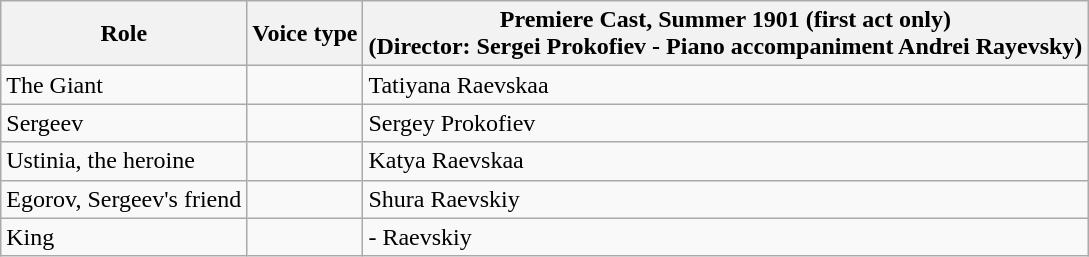<table class="wikitable">
<tr>
<th>Role</th>
<th>Voice type</th>
<th>Premiere Cast, Summer 1901 (first act only)<br>(Director: Sergei Prokofiev - Piano accompaniment Andrei Rayevsky)</th>
</tr>
<tr>
<td>The Giant</td>
<td></td>
<td>Tatiyana Raevskaa</td>
</tr>
<tr>
<td>Sergeev</td>
<td></td>
<td>Sergey Prokofiev</td>
</tr>
<tr>
<td>Ustinia, the heroine</td>
<td></td>
<td>Katya Raevskaa</td>
</tr>
<tr>
<td>Egorov, Sergeev's friend</td>
<td></td>
<td>Shura Raevskiy</td>
</tr>
<tr>
<td>King</td>
<td></td>
<td>- Raevskiy</td>
</tr>
</table>
